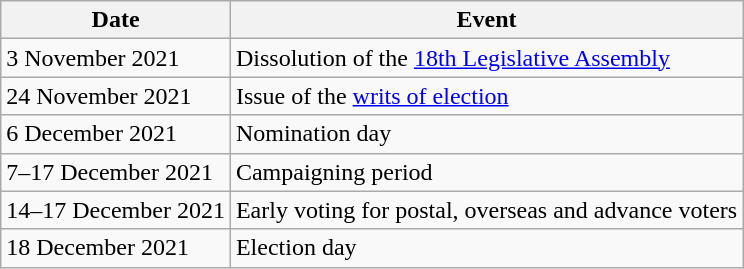<table class="wikitable">
<tr>
<th>Date</th>
<th>Event</th>
</tr>
<tr>
<td>3 November 2021</td>
<td>Dissolution of the <a href='#'>18th Legislative Assembly</a></td>
</tr>
<tr>
<td>24 November 2021</td>
<td>Issue of the <a href='#'>writs of election</a></td>
</tr>
<tr>
<td>6 December 2021</td>
<td>Nomination day</td>
</tr>
<tr>
<td>7–17 December 2021</td>
<td>Campaigning period</td>
</tr>
<tr>
<td>14–17 December 2021</td>
<td>Early voting for postal, overseas and advance voters</td>
</tr>
<tr>
<td>18 December 2021</td>
<td>Election day</td>
</tr>
</table>
